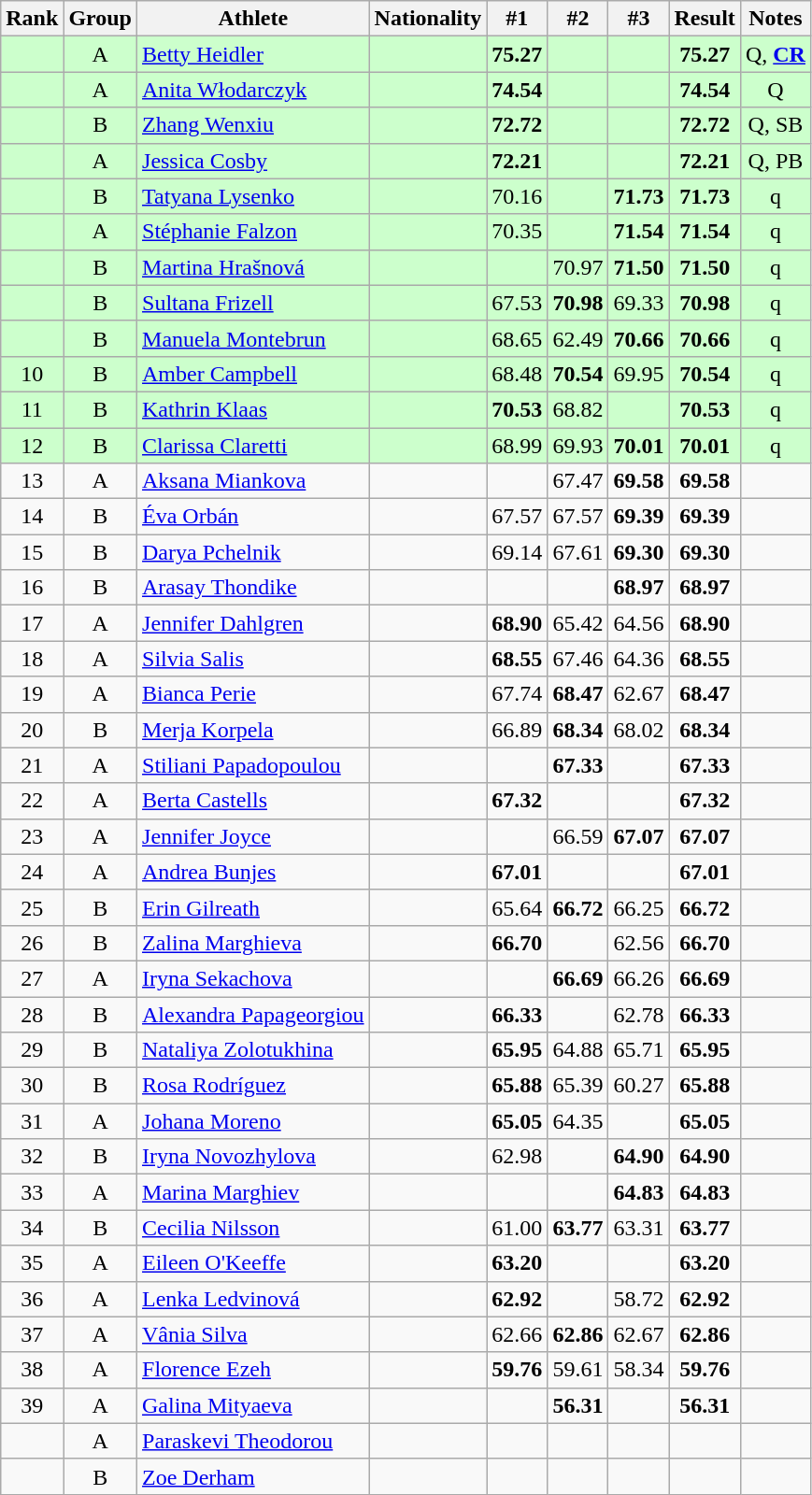<table class="wikitable sortable" style="text-align:center">
<tr>
<th>Rank</th>
<th>Group</th>
<th>Athlete</th>
<th>Nationality</th>
<th>#1</th>
<th>#2</th>
<th>#3</th>
<th>Result</th>
<th>Notes</th>
</tr>
<tr bgcolor=ccffcc>
<td></td>
<td>A</td>
<td align=left><a href='#'>Betty Heidler</a></td>
<td align=left></td>
<td><strong>75.27</strong></td>
<td></td>
<td></td>
<td><strong>75.27</strong></td>
<td>Q, <strong><a href='#'>CR</a></strong></td>
</tr>
<tr bgcolor=ccffcc>
<td></td>
<td>A</td>
<td align=left><a href='#'>Anita Włodarczyk</a></td>
<td align=left></td>
<td><strong>74.54</strong></td>
<td></td>
<td></td>
<td><strong>74.54</strong></td>
<td>Q</td>
</tr>
<tr bgcolor=ccffcc>
<td></td>
<td>B</td>
<td align=left><a href='#'>Zhang Wenxiu</a></td>
<td align=left></td>
<td><strong>72.72</strong></td>
<td></td>
<td></td>
<td><strong>72.72</strong></td>
<td>Q, SB</td>
</tr>
<tr bgcolor=ccffcc>
<td></td>
<td>A</td>
<td align=left><a href='#'>Jessica Cosby</a></td>
<td align=left></td>
<td><strong>72.21</strong></td>
<td></td>
<td></td>
<td><strong>72.21</strong></td>
<td>Q, PB</td>
</tr>
<tr bgcolor=ccffcc>
<td></td>
<td>B</td>
<td align=left><a href='#'>Tatyana Lysenko</a></td>
<td align=left></td>
<td>70.16</td>
<td></td>
<td><strong>71.73</strong></td>
<td><strong>71.73</strong></td>
<td>q</td>
</tr>
<tr bgcolor=ccffcc>
<td></td>
<td>A</td>
<td align=left><a href='#'>Stéphanie Falzon</a></td>
<td align=left></td>
<td>70.35</td>
<td></td>
<td><strong>71.54</strong></td>
<td><strong>71.54</strong></td>
<td>q</td>
</tr>
<tr bgcolor=ccffcc>
<td></td>
<td>B</td>
<td align=left><a href='#'>Martina Hrašnová</a></td>
<td align=left></td>
<td></td>
<td>70.97</td>
<td><strong>71.50</strong></td>
<td><strong>71.50</strong></td>
<td>q</td>
</tr>
<tr bgcolor=ccffcc>
<td></td>
<td>B</td>
<td align=left><a href='#'>Sultana Frizell</a></td>
<td align=left></td>
<td>67.53</td>
<td><strong>70.98</strong></td>
<td>69.33</td>
<td><strong>70.98</strong></td>
<td>q</td>
</tr>
<tr bgcolor=ccffcc>
<td></td>
<td>B</td>
<td align=left><a href='#'>Manuela Montebrun</a></td>
<td align=left></td>
<td>68.65</td>
<td>62.49</td>
<td><strong>70.66</strong></td>
<td><strong>70.66</strong></td>
<td>q</td>
</tr>
<tr bgcolor=ccffcc>
<td>10</td>
<td>B</td>
<td align=left><a href='#'>Amber Campbell</a></td>
<td align=left></td>
<td>68.48</td>
<td><strong>70.54</strong></td>
<td>69.95</td>
<td><strong>70.54 </strong></td>
<td>q</td>
</tr>
<tr bgcolor=ccffcc>
<td>11</td>
<td>B</td>
<td align=left><a href='#'>Kathrin Klaas</a></td>
<td align=left></td>
<td><strong>70.53</strong></td>
<td>68.82</td>
<td></td>
<td><strong>70.53</strong></td>
<td>q</td>
</tr>
<tr bgcolor=ccffcc>
<td>12</td>
<td>B</td>
<td align=left><a href='#'>Clarissa Claretti</a></td>
<td align=left></td>
<td>68.99</td>
<td>69.93</td>
<td><strong>70.01</strong></td>
<td><strong>70.01</strong></td>
<td>q</td>
</tr>
<tr>
<td>13</td>
<td>A</td>
<td align=left><a href='#'>Aksana Miankova</a></td>
<td align=left></td>
<td></td>
<td>67.47</td>
<td><strong>69.58</strong></td>
<td><strong>69.58</strong></td>
<td></td>
</tr>
<tr>
<td>14</td>
<td>B</td>
<td align=left><a href='#'>Éva Orbán</a></td>
<td align=left></td>
<td>67.57</td>
<td>67.57</td>
<td><strong>69.39</strong></td>
<td><strong>69.39</strong></td>
<td></td>
</tr>
<tr>
<td>15</td>
<td>B</td>
<td align=left><a href='#'>Darya Pchelnik</a></td>
<td align=left></td>
<td>69.14</td>
<td>67.61</td>
<td><strong>69.30</strong></td>
<td><strong>69.30</strong></td>
<td></td>
</tr>
<tr>
<td>16</td>
<td>B</td>
<td align=left><a href='#'>Arasay Thondike</a></td>
<td align=left></td>
<td></td>
<td></td>
<td><strong>68.97</strong></td>
<td><strong>68.97</strong></td>
<td></td>
</tr>
<tr>
<td>17</td>
<td>A</td>
<td align=left><a href='#'>Jennifer Dahlgren</a></td>
<td align=left></td>
<td><strong>68.90</strong></td>
<td>65.42</td>
<td>64.56</td>
<td><strong>68.90</strong></td>
<td></td>
</tr>
<tr>
<td>18</td>
<td>A</td>
<td align=left><a href='#'>Silvia Salis</a></td>
<td align=left></td>
<td><strong>68.55</strong></td>
<td>67.46</td>
<td>64.36</td>
<td><strong>68.55</strong></td>
<td></td>
</tr>
<tr>
<td>19</td>
<td>A</td>
<td align=left><a href='#'>Bianca Perie</a></td>
<td align=left></td>
<td>67.74</td>
<td><strong>68.47</strong></td>
<td>62.67</td>
<td><strong>68.47</strong></td>
<td></td>
</tr>
<tr>
<td>20</td>
<td>B</td>
<td align=left><a href='#'>Merja Korpela</a></td>
<td align=left></td>
<td>66.89</td>
<td><strong>68.34</strong></td>
<td>68.02</td>
<td><strong>68.34</strong></td>
<td></td>
</tr>
<tr>
<td>21</td>
<td>A</td>
<td align=left><a href='#'>Stiliani Papadopoulou</a></td>
<td align=left></td>
<td></td>
<td><strong>67.33</strong></td>
<td></td>
<td><strong>67.33</strong></td>
<td></td>
</tr>
<tr>
<td>22</td>
<td>A</td>
<td align=left><a href='#'>Berta Castells</a></td>
<td align=left></td>
<td><strong>67.32</strong></td>
<td></td>
<td></td>
<td><strong>67.32</strong></td>
<td></td>
</tr>
<tr>
<td>23</td>
<td>A</td>
<td align=left><a href='#'>Jennifer Joyce</a></td>
<td align=left></td>
<td></td>
<td>66.59</td>
<td><strong>67.07</strong></td>
<td><strong>67.07</strong></td>
<td></td>
</tr>
<tr>
<td>24</td>
<td>A</td>
<td align=left><a href='#'>Andrea Bunjes</a></td>
<td align=left></td>
<td><strong>67.01</strong></td>
<td></td>
<td></td>
<td><strong>67.01</strong></td>
<td></td>
</tr>
<tr>
<td>25</td>
<td>B</td>
<td align=left><a href='#'>Erin Gilreath</a></td>
<td align=left></td>
<td>65.64</td>
<td><strong>66.72</strong></td>
<td>66.25</td>
<td><strong>66.72</strong></td>
<td></td>
</tr>
<tr>
<td>26</td>
<td>B</td>
<td align=left><a href='#'>Zalina Marghieva</a></td>
<td align=left></td>
<td><strong>66.70</strong></td>
<td></td>
<td>62.56</td>
<td><strong>66.70</strong></td>
<td></td>
</tr>
<tr>
<td>27</td>
<td>A</td>
<td align=left><a href='#'>Iryna Sekachova</a></td>
<td align=left></td>
<td></td>
<td><strong>66.69</strong></td>
<td>66.26</td>
<td><strong>66.69</strong></td>
<td></td>
</tr>
<tr>
<td>28</td>
<td>B</td>
<td align=left><a href='#'>Alexandra Papageorgiou</a></td>
<td align=left></td>
<td><strong>66.33</strong></td>
<td></td>
<td>62.78</td>
<td><strong>66.33</strong></td>
<td></td>
</tr>
<tr>
<td>29</td>
<td>B</td>
<td align=left><a href='#'>Nataliya Zolotukhina</a></td>
<td align=left></td>
<td><strong>65.95</strong></td>
<td>64.88</td>
<td>65.71</td>
<td><strong>65.95</strong></td>
<td></td>
</tr>
<tr>
<td>30</td>
<td>B</td>
<td align=left><a href='#'>Rosa Rodríguez</a></td>
<td align=left></td>
<td><strong>65.88</strong></td>
<td>65.39</td>
<td>60.27</td>
<td><strong>65.88</strong></td>
<td></td>
</tr>
<tr>
<td>31</td>
<td>A</td>
<td align=left><a href='#'>Johana Moreno</a></td>
<td align=left></td>
<td><strong>65.05</strong></td>
<td>64.35</td>
<td></td>
<td><strong>65.05</strong></td>
<td></td>
</tr>
<tr>
<td>32</td>
<td>B</td>
<td align=left><a href='#'>Iryna Novozhylova</a></td>
<td align=left></td>
<td>62.98</td>
<td></td>
<td><strong>64.90</strong></td>
<td><strong>64.90</strong></td>
<td></td>
</tr>
<tr>
<td>33</td>
<td>A</td>
<td align=left><a href='#'>Marina Marghiev</a></td>
<td align=left></td>
<td></td>
<td></td>
<td><strong>64.83</strong></td>
<td><strong>64.83</strong></td>
<td></td>
</tr>
<tr>
<td>34</td>
<td>B</td>
<td align=left><a href='#'>Cecilia Nilsson</a></td>
<td align=left></td>
<td>61.00</td>
<td><strong>63.77</strong></td>
<td>63.31</td>
<td><strong>63.77</strong></td>
<td></td>
</tr>
<tr>
<td>35</td>
<td>A</td>
<td align=left><a href='#'>Eileen O'Keeffe</a></td>
<td align=left></td>
<td><strong>63.20</strong></td>
<td></td>
<td></td>
<td><strong>63.20</strong></td>
<td></td>
</tr>
<tr>
<td>36</td>
<td>A</td>
<td align=left><a href='#'>Lenka Ledvinová</a></td>
<td align=left></td>
<td><strong>62.92</strong></td>
<td></td>
<td>58.72</td>
<td><strong>62.92</strong></td>
<td></td>
</tr>
<tr>
<td>37</td>
<td>A</td>
<td align=left><a href='#'>Vânia Silva</a></td>
<td align=left></td>
<td>62.66</td>
<td><strong>62.86</strong></td>
<td>62.67</td>
<td><strong>62.86</strong></td>
<td></td>
</tr>
<tr>
<td>38</td>
<td>A</td>
<td align=left><a href='#'>Florence Ezeh</a></td>
<td align=left></td>
<td><strong>59.76</strong></td>
<td>59.61</td>
<td>58.34</td>
<td><strong>59.76</strong></td>
<td></td>
</tr>
<tr>
<td>39</td>
<td>A</td>
<td align=left><a href='#'>Galina Mityaeva</a></td>
<td align=left></td>
<td></td>
<td><strong>56.31</strong></td>
<td></td>
<td><strong>56.31</strong></td>
<td></td>
</tr>
<tr>
<td></td>
<td>A</td>
<td align=left><a href='#'>Paraskevi Theodorou</a></td>
<td align=left></td>
<td></td>
<td></td>
<td></td>
<td><strong></strong></td>
<td></td>
</tr>
<tr>
<td></td>
<td>B</td>
<td align=left><a href='#'>Zoe Derham</a></td>
<td align=left></td>
<td></td>
<td></td>
<td></td>
<td><strong></strong></td>
<td></td>
</tr>
</table>
